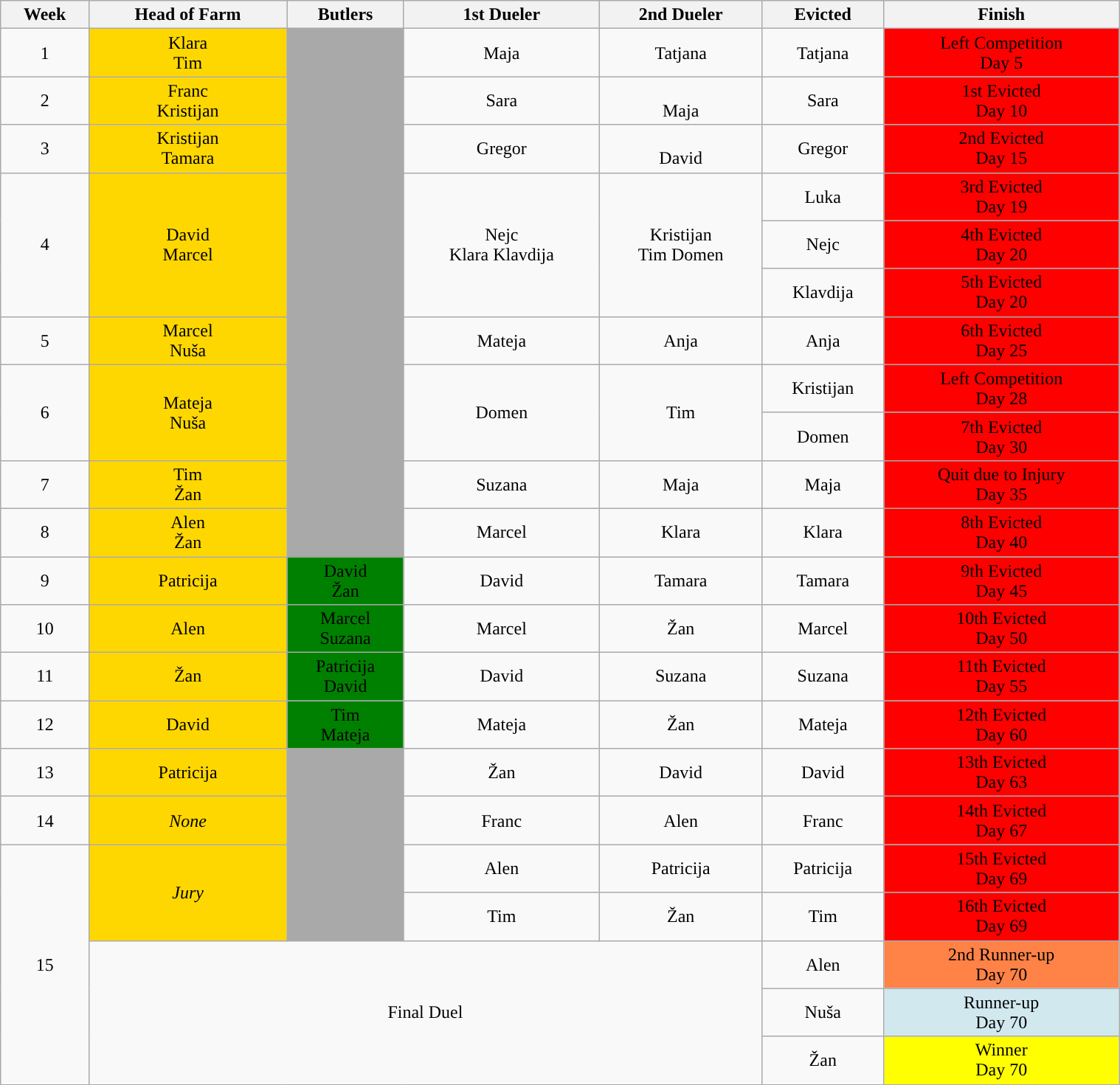<table class="wikitable" style="font-size:100%; text-align:center; width: 80%; margin-left: auto; margin-right: auto;">
<tr>
<th>Week</th>
<th>Head of Farm</th>
<th>Butlers</th>
<th>1st Dueler</th>
<th>2nd Dueler</th>
<th>Evicted</th>
<th>Finish</th>
</tr>
<tr>
<td>1</td>
<td style="background:gold;">Klara<br>Tim</td>
<td rowspan="11" bgcolor="darkgrey"></td>
<td>Maja</td>
<td>Tatjana</td>
<td>Tatjana</td>
<td style="background:#ff0000">Left Competition<br>Day 5</td>
</tr>
<tr>
<td>2</td>
<td style="background:gold;">Franc<br>Kristijan</td>
<td>Sara</td>
<td><br>Maja<br></td>
<td>Sara</td>
<td style="background:#ff0000">1st Evicted<br>Day 10</td>
</tr>
<tr>
<td>3</td>
<td style="background:gold;">Kristijan<br>Tamara</td>
<td>Gregor</td>
<td><br>David</td>
<td>Gregor</td>
<td style="background:#ff0000">2nd Evicted<br>Day 15</td>
</tr>
<tr>
<td rowspan="3">4</td>
<td rowspan="3" style="background:gold;">David<br>Marcel</td>
<td rowspan="3">Nejc<br>Klara
Klavdija</td>
<td rowspan="3">Kristijan<br>Tim 
Domen</td>
<td rowspan="1">Luka</td>
<td rowspan="1" style="background:#ff0000">3rd Evicted<br>Day 19</td>
</tr>
<tr>
<td rowspan="1">Nejc</td>
<td rowspan="1" style="background:#ff0000">4th Evicted<br>Day 20</td>
</tr>
<tr>
<td rowspan="1">Klavdija</td>
<td rowspan="1" style="background:#ff0000">5th Evicted<br>Day 20</td>
</tr>
<tr>
<td>5</td>
<td style="background:gold;">Marcel<br>Nuša</td>
<td>Mateja</td>
<td>Anja</td>
<td>Anja</td>
<td style="background:#ff0000">6th Evicted<br>Day 25</td>
</tr>
<tr>
<td rowspan="2">6</td>
<td rowspan="2" style="background:gold;">Mateja<br>Nuša</td>
<td rowspan="2">Domen</td>
<td rowspan="2">Tim</td>
<td rowspan="1">Kristijan</td>
<td rowspan="1" style="background:#ff0000">Left Competition<br>Day 28</td>
</tr>
<tr>
<td rowspan="1">Domen</td>
<td rowspan="1" style="background:#ff0000">7th Evicted<br>Day 30</td>
</tr>
<tr>
<td>7</td>
<td style="background:gold;">Tim<br>Žan</td>
<td>Suzana</td>
<td>Maja</td>
<td>Maja</td>
<td style="background:#ff0000">Quit due to Injury<br>Day 35</td>
</tr>
<tr>
<td>8</td>
<td style="background:gold;">Alen<br>Žan</td>
<td>Marcel</td>
<td>Klara</td>
<td>Klara</td>
<td style="background:#ff0000">8th Evicted<br>Day 40</td>
</tr>
<tr>
<td>9</td>
<td style="background:gold;">Patricija</td>
<td style="background:green;">David<br>Žan</td>
<td>David</td>
<td>Tamara</td>
<td>Tamara</td>
<td style="background:#ff0000">9th Evicted<br>Day 45</td>
</tr>
<tr>
<td>10</td>
<td style="background:gold;">Alen</td>
<td style="background:green;">Marcel<br>Suzana</td>
<td>Marcel</td>
<td>Žan</td>
<td>Marcel</td>
<td style="background:#ff0000">10th Evicted<br>Day 50</td>
</tr>
<tr>
<td>11</td>
<td style="background:gold;">Žan</td>
<td style="background:green;">Patricija<br>David</td>
<td>David</td>
<td>Suzana</td>
<td>Suzana</td>
<td style="background:#ff0000">11th Evicted<br>Day 55</td>
</tr>
<tr>
<td>12</td>
<td style="background:gold;">David</td>
<td style="background:green;">Tim<br>Mateja</td>
<td>Mateja</td>
<td>Žan</td>
<td>Mateja</td>
<td style="background:#ff0000">12th Evicted<br>Day 60</td>
</tr>
<tr>
<td>13</td>
<td style="background:gold;">Patricija</td>
<td rowspan="4" bgcolor="darkgrey"></td>
<td>Žan</td>
<td>David</td>
<td>David</td>
<td style="background:#ff0000">13th Evicted<br>Day 63</td>
</tr>
<tr>
<td>14</td>
<td style="background:gold;"><em>None</em></td>
<td>Franc</td>
<td>Alen</td>
<td>Franc</td>
<td style="background:#ff0000">14th Evicted<br>Day 67</td>
</tr>
<tr>
<td rowspan="5">15</td>
<td rowspan="2" style="background:gold;"><em>Jury</em></td>
<td rowspan="1">Alen</td>
<td rowspan="1">Patricija</td>
<td rowspan="1">Patricija</td>
<td rowspan="1" style="background:#ff0000">15th Evicted<br>Day 69</td>
</tr>
<tr>
<td rowspan="1">Tim</td>
<td rowspan="1">Žan</td>
<td rowspan="1">Tim</td>
<td rowspan="1" style="background:#ff0000">16th Evicted<br>Day 69</td>
</tr>
<tr>
<td colspan="4" rowspan="3">Final Duel</td>
<td rowspan="1">Alen</td>
<td rowspan="1" style="background:#FF8247;">2nd Runner-up<br>Day 70</td>
</tr>
<tr>
<td rowspan="1">Nuša</td>
<td rowspan="1" style="background:#D1E8EF">Runner-up<br>Day 70</td>
</tr>
<tr>
<td rowspan="1">Žan</td>
<td rowspan="1" style="background:yellow">Winner<br>Day 70</td>
</tr>
<tr>
</tr>
</table>
